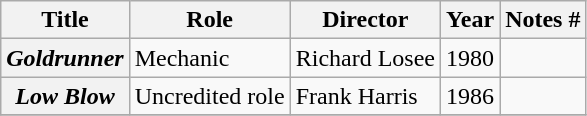<table class="wikitable plainrowheaders sortable">
<tr>
<th scope="col">Title</th>
<th scope="col">Role</th>
<th scope="col">Director</th>
<th scope="col">Year</th>
<th scope="col" class="unsortable">Notes #</th>
</tr>
<tr>
<th scope="row"><em>Goldrunner</em></th>
<td>Mechanic</td>
<td>Richard Losee</td>
<td>1980</td>
<td></td>
</tr>
<tr>
<th scope="row"><em>Low Blow</em></th>
<td>Uncredited role</td>
<td>Frank Harris</td>
<td>1986</td>
<td></td>
</tr>
<tr>
</tr>
</table>
